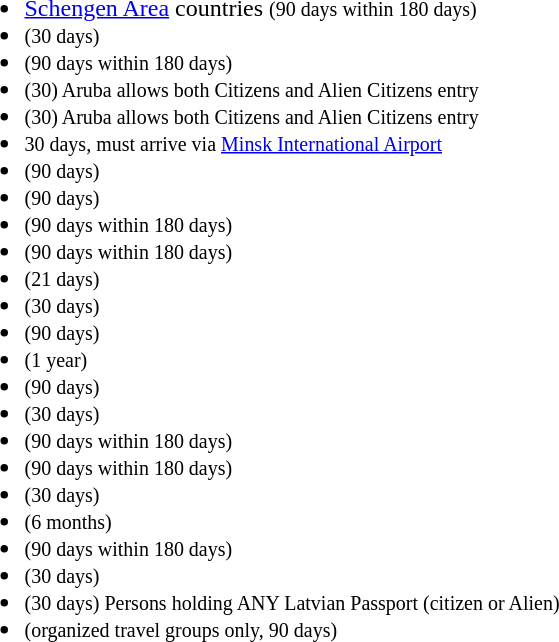<table>
<tr>
<td><br><ul><li> <a href='#'>Schengen Area</a> countries <small>(90 days within 180 days)</small></li><li> <small>(30 days)</small></li><li> <small>(90 days within 180 days)</small></li><li> <small>(30) Aruba allows both Citizens and Alien Citizens entry</small></li><li> <small>(30) Aruba allows both Citizens and Alien Citizens entry</small></li><li> <small>30 days, must arrive via <a href='#'>Minsk International Airport</a></small></li><li> <small>(90 days)</small></li><li> <small>(90 days)</small></li><li> <small>(90 days within 180 days)</small></li><li> <small>(90 days within 180 days)</small></li><li> <small>(21 days)</small></li><li> <small>(30 days)</small></li><li> <small>(90 days)</small></li><li> <small>(1 year)</small></li><li> <small>(90 days)</small></li><li>  <small>(30 days)</small></li><li> <small>(90 days within 180 days)</small></li><li> <small>(90 days within 180 days)</small></li><li> <small>(30 days)</small></li><li> <small>(6 months)</small></li><li> <small>(90 days within 180 days)</small></li><li> <small>(30 days)</small></li><li> <small>(30 days) Persons holding ANY Latvian Passport (citizen or Alien)</small></li><li> <small>(organized travel groups only, 90 days)</small></li></ul></td>
<td></td>
</tr>
</table>
